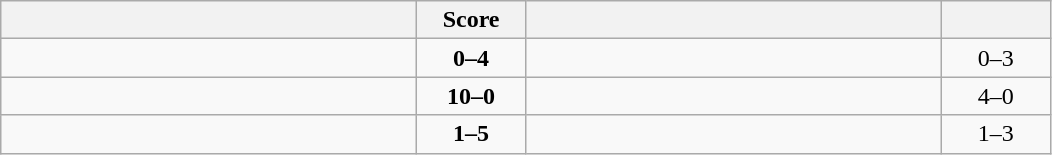<table class="wikitable" style="text-align: center; ">
<tr>
<th align="right" width="270"></th>
<th width="65">Score</th>
<th align="left" width="270"></th>
<th width="65"></th>
</tr>
<tr>
<td align="left"></td>
<td><strong>0–4</strong></td>
<td align="left"><strong></strong></td>
<td>0–3 <strong></strong></td>
</tr>
<tr>
<td align="left"><strong></strong></td>
<td><strong>10–0</strong></td>
<td align="left"></td>
<td>4–0 <strong></strong></td>
</tr>
<tr>
<td align="left"></td>
<td><strong>1–5</strong></td>
<td align="left"><strong></strong></td>
<td>1–3 <strong></strong></td>
</tr>
</table>
